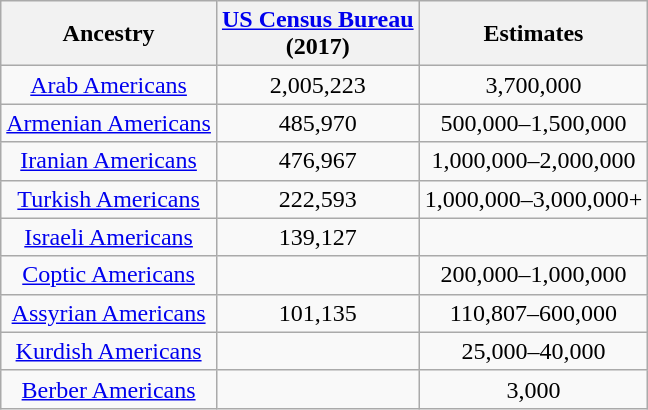<table class="wikitable sortable" style="text-align:center;">
<tr>
<th>Ancestry</th>
<th><a href='#'>US Census Bureau</a><br> (2017)</th>
<th>Estimates</th>
</tr>
<tr>
<td><a href='#'>Arab Americans</a></td>
<td>2,005,223</td>
<td>3,700,000</td>
</tr>
<tr>
<td><a href='#'>Armenian Americans</a></td>
<td>485,970</td>
<td>500,000–1,500,000</td>
</tr>
<tr>
<td><a href='#'>Iranian Americans</a></td>
<td>476,967</td>
<td>1,000,000–2,000,000</td>
</tr>
<tr>
<td><a href='#'>Turkish Americans</a></td>
<td>222,593</td>
<td>1,000,000–3,000,000+</td>
</tr>
<tr>
<td><a href='#'>Israeli Americans</a></td>
<td>139,127</td>
<td></td>
</tr>
<tr>
<td><a href='#'>Coptic Americans</a></td>
<td></td>
<td>200,000–1,000,000</td>
</tr>
<tr>
<td><a href='#'>Assyrian Americans</a></td>
<td>101,135</td>
<td>110,807–600,000</td>
</tr>
<tr>
<td><a href='#'>Kurdish Americans</a></td>
<td></td>
<td>25,000–40,000</td>
</tr>
<tr>
<td><a href='#'>Berber Americans</a></td>
<td></td>
<td>3,000</td>
</tr>
</table>
